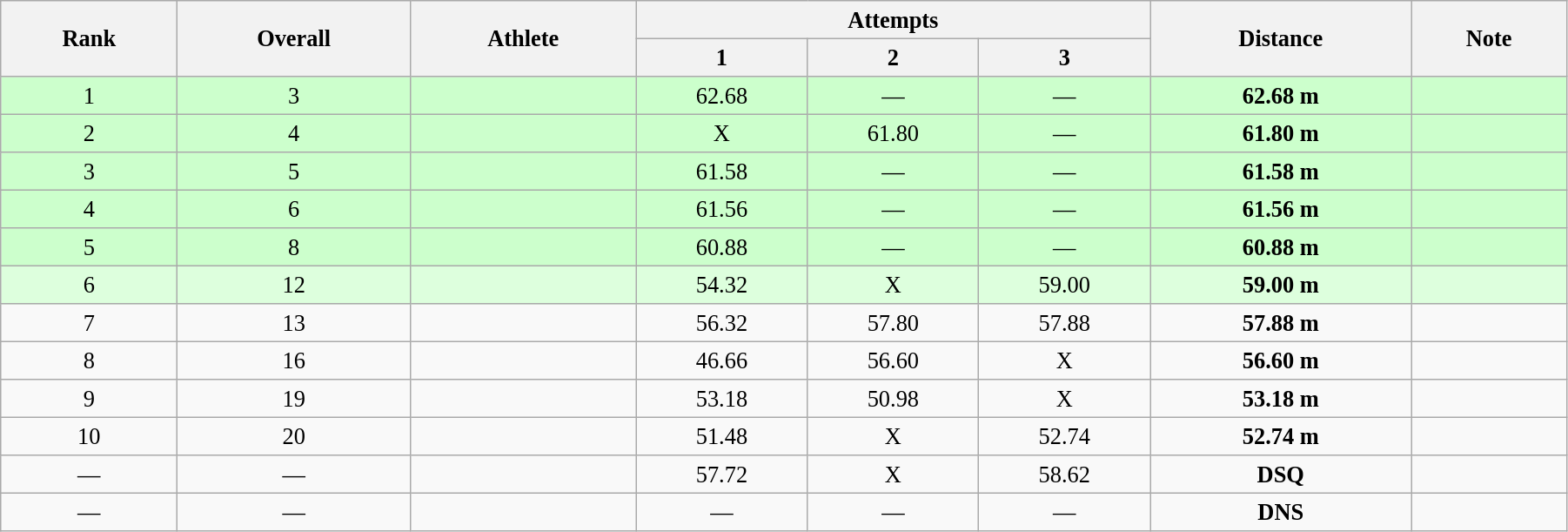<table class="wikitable" style=" text-align:center; font-size:110%;" width="95%">
<tr>
<th rowspan="2">Rank</th>
<th rowspan="2">Overall</th>
<th rowspan="2">Athlete</th>
<th colspan="3">Attempts</th>
<th rowspan="2">Distance</th>
<th rowspan="2">Note</th>
</tr>
<tr>
<th>1</th>
<th>2</th>
<th>3</th>
</tr>
<tr style="background:#ccffcc;">
<td>1</td>
<td>3</td>
<td align=left></td>
<td>62.68</td>
<td>—</td>
<td>—</td>
<td><strong>62.68 m </strong></td>
<td></td>
</tr>
<tr style="background:#ccffcc;">
<td>2</td>
<td>4</td>
<td align=left></td>
<td>X</td>
<td>61.80</td>
<td>—</td>
<td><strong>61.80 m </strong></td>
<td></td>
</tr>
<tr style="background:#ccffcc;">
<td>3</td>
<td>5</td>
<td align=left></td>
<td>61.58</td>
<td>—</td>
<td>—</td>
<td><strong>61.58 m </strong></td>
<td></td>
</tr>
<tr style="background:#ccffcc;">
<td>4</td>
<td>6</td>
<td align=left></td>
<td>61.56</td>
<td>—</td>
<td>—</td>
<td><strong>61.56 m </strong></td>
<td></td>
</tr>
<tr style="background:#ccffcc;">
<td>5</td>
<td>8</td>
<td align=left></td>
<td>60.88</td>
<td>—</td>
<td>—</td>
<td><strong>60.88 m </strong></td>
<td></td>
</tr>
<tr style="background:#ddffdd;">
<td>6</td>
<td>12</td>
<td align=left></td>
<td>54.32</td>
<td>X</td>
<td>59.00</td>
<td><strong>59.00 m </strong></td>
<td></td>
</tr>
<tr>
<td>7</td>
<td>13</td>
<td align=left></td>
<td>56.32</td>
<td>57.80</td>
<td>57.88</td>
<td><strong>57.88 m </strong></td>
<td></td>
</tr>
<tr>
<td>8</td>
<td>16</td>
<td align=left></td>
<td>46.66</td>
<td>56.60</td>
<td>X</td>
<td><strong>56.60 m </strong></td>
<td></td>
</tr>
<tr>
<td>9</td>
<td>19</td>
<td align=left></td>
<td>53.18</td>
<td>50.98</td>
<td>X</td>
<td><strong>53.18 m </strong></td>
<td></td>
</tr>
<tr>
<td>10</td>
<td>20</td>
<td align=left></td>
<td>51.48</td>
<td>X</td>
<td>52.74</td>
<td><strong>52.74 m </strong></td>
<td></td>
</tr>
<tr>
<td>—</td>
<td>—</td>
<td align=left></td>
<td>57.72</td>
<td>X</td>
<td>58.62</td>
<td><strong>DSQ </strong></td>
<td></td>
</tr>
<tr>
<td>—</td>
<td>—</td>
<td align=left></td>
<td>—</td>
<td>—</td>
<td>—</td>
<td><strong>DNS </strong></td>
<td></td>
</tr>
</table>
